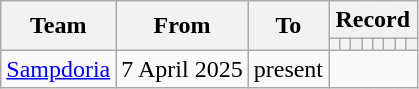<table class="wikitable" style="text-align:center">
<tr>
<th rowspan="2">Team</th>
<th rowspan="2">From</th>
<th rowspan="2">To</th>
<th colspan="8">Record</th>
</tr>
<tr>
<th></th>
<th></th>
<th></th>
<th></th>
<th></th>
<th></th>
<th></th>
<th></th>
</tr>
<tr>
<td align=left><a href='#'>Sampdoria</a></td>
<td align=left>7 April 2025</td>
<td align=left>present<br></td>
</tr>
</table>
